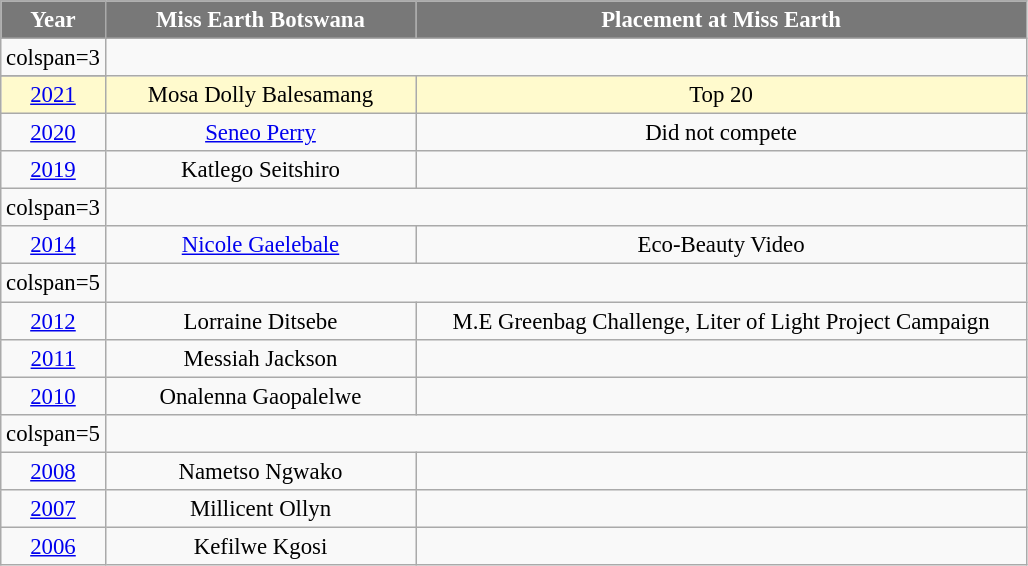<table class="wikitable sortable" style="font-size: 95%; text-align:center">
<tr>
<th width="30" style="background-color:#787878;color:#FFFFFF;">Year</th>
<th width="200" style="background-color:#787878;color:#FFFFFF;">Miss Earth Botswana</th>
<th width="400" style="background-color:#787878;color:#FFFFFF;">Placement at Miss Earth</th>
</tr>
<tr>
<td>colspan=3 </td>
</tr>
<tr>
</tr>
<tr style="background-color:#FFFACD;">
<td><a href='#'>2021</a></td>
<td>Mosa Dolly Balesamang</td>
<td>Top 20</td>
</tr>
<tr>
<td><a href='#'>2020</a></td>
<td><a href='#'>Seneo Perry</a></td>
<td>Did not compete</td>
</tr>
<tr>
<td><a href='#'>2019</a></td>
<td>Katlego Seitshiro</td>
<td></td>
</tr>
<tr>
<td>colspan=3 </td>
</tr>
<tr>
<td><a href='#'>2014</a></td>
<td><a href='#'>Nicole Gaelebale</a></td>
<td>Eco-Beauty Video</td>
</tr>
<tr>
<td>colspan=5 </td>
</tr>
<tr>
<td><a href='#'>2012</a></td>
<td>Lorraine Ditsebe</td>
<td> M.E Greenbag Challenge,  Liter of Light Project Campaign</td>
</tr>
<tr>
<td><a href='#'>2011</a></td>
<td>Messiah Jackson</td>
<td></td>
</tr>
<tr>
<td><a href='#'>2010</a></td>
<td>Onalenna Gaopalelwe</td>
<td></td>
</tr>
<tr>
<td>colspan=5 </td>
</tr>
<tr>
<td><a href='#'>2008</a></td>
<td>Nametso Ngwako</td>
<td></td>
</tr>
<tr>
<td><a href='#'>2007</a></td>
<td>Millicent Ollyn</td>
<td></td>
</tr>
<tr>
<td><a href='#'>2006</a></td>
<td>Kefilwe Kgosi</td>
<td></td>
</tr>
</table>
